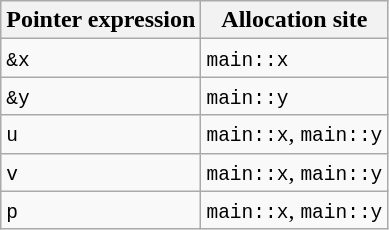<table class="wikitable">
<tr>
<th>Pointer expression</th>
<th>Allocation site</th>
</tr>
<tr>
<td><code>&x</code></td>
<td><code>main::x</code></td>
</tr>
<tr>
<td><code>&y</code></td>
<td><code>main::y</code></td>
</tr>
<tr>
<td><code>u</code></td>
<td><code>main::x</code>, <code>main::y</code></td>
</tr>
<tr>
<td><code>v</code></td>
<td><code>main::x</code>, <code>main::y</code></td>
</tr>
<tr>
<td><code>p</code></td>
<td><code>main::x</code>, <code>main::y</code></td>
</tr>
</table>
